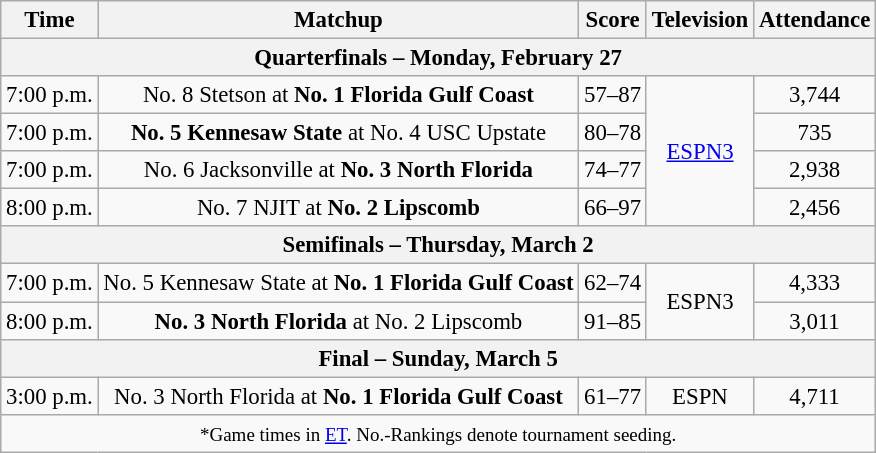<table class="wikitable" style="font-size: 95%;text-align:center">
<tr>
<th>Time</th>
<th>Matchup</th>
<th>Score</th>
<th>Television</th>
<th>Attendance</th>
</tr>
<tr>
<th colspan="5">Quarterfinals – Monday, February 27</th>
</tr>
<tr>
<td>7:00 p.m.</td>
<td>No. 8 Stetson at <strong>No. 1 Florida Gulf Coast</strong></td>
<td>57–87</td>
<td rowspan="4"><a href='#'>ESPN3</a></td>
<td>3,744</td>
</tr>
<tr>
<td>7:00 p.m.</td>
<td><strong>No. 5</strong> <strong>Kennesaw State</strong> at No. 4 USC Upstate</td>
<td>80–78</td>
<td>735</td>
</tr>
<tr>
<td>7:00 p.m.</td>
<td>No. 6 Jacksonville at <strong>No. 3 North Florida</strong></td>
<td>74–77</td>
<td>2,938</td>
</tr>
<tr>
<td>8:00 p.m.</td>
<td>No. 7 NJIT at <strong>No. 2 Lipscomb</strong></td>
<td>66–97</td>
<td>2,456</td>
</tr>
<tr>
<th colspan="5">Semifinals – Thursday, March 2</th>
</tr>
<tr>
<td>7:00 p.m.</td>
<td>No. 5 Kennesaw State at <strong>No. 1 Florida Gulf Coast</strong></td>
<td>62–74</td>
<td rowspan="2">ESPN3</td>
<td>4,333</td>
</tr>
<tr>
<td>8:00 p.m.</td>
<td><strong>No. 3 North Florida</strong> at No. 2 Lipscomb</td>
<td>91–85</td>
<td>3,011</td>
</tr>
<tr>
<th colspan="5">Final – Sunday, March 5</th>
</tr>
<tr>
<td>3:00 p.m.</td>
<td>No. 3 North Florida at <strong>No. 1 Florida Gulf Coast</strong></td>
<td>61–77</td>
<td align="center">ESPN</td>
<td>4,711</td>
</tr>
<tr>
<td colspan="6"><small>*Game times in <a href='#'>ET</a>. No.-Rankings denote tournament seeding.</small></td>
</tr>
</table>
